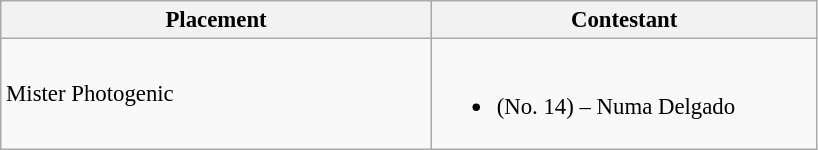<table class="wikitable sortable" style="font-size: 95%;">
<tr>
<th width="280">Placement</th>
<th width="250">Contestant</th>
</tr>
<tr>
<td>Mister Photogenic</td>
<td><br><ul><li> (No. 14) – Numa Delgado</li></ul></td>
</tr>
</table>
